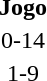<table>
<tr>
<th width=125></th>
<th width=auto>Jogo</th>
<th width=125></th>
</tr>
<tr>
<td align=right></td>
<td align=center>0-14</td>
<td align=left><strong></strong></td>
</tr>
<tr>
<td align=right></td>
<td align=center>1-9</td>
<td align=left><strong></strong></td>
</tr>
</table>
